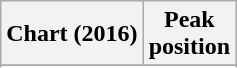<table class="wikitable sortable plainrowheaders">
<tr>
<th>Chart (2016)</th>
<th>Peak<br>position</th>
</tr>
<tr>
</tr>
<tr>
</tr>
</table>
